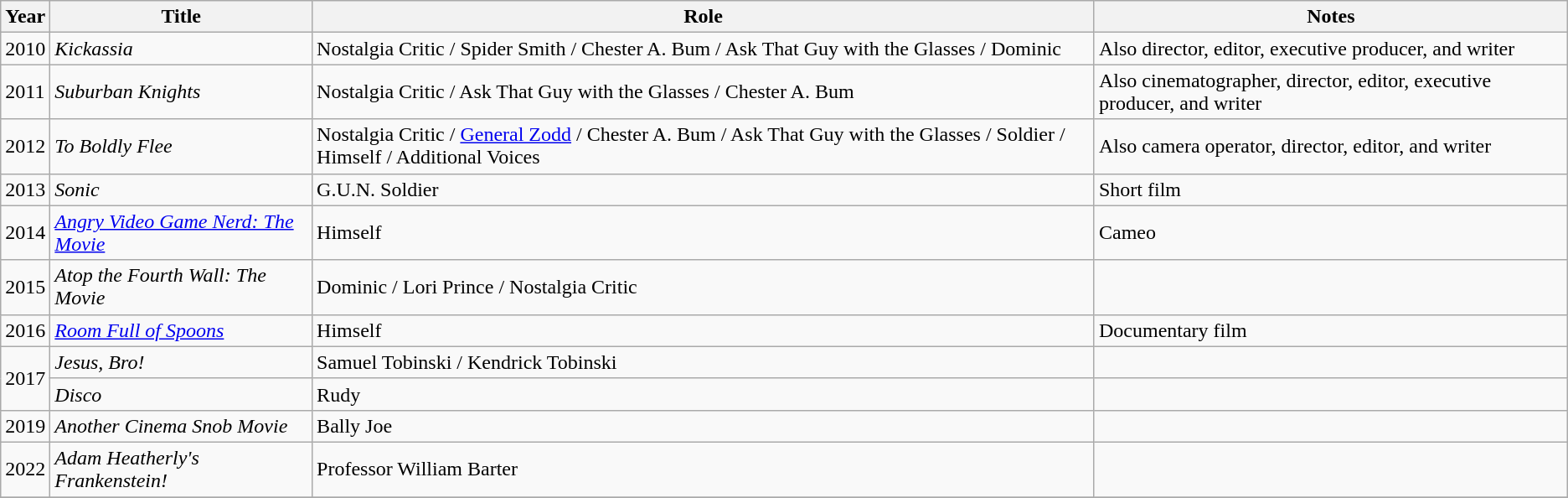<table class="wikitable sortable">
<tr>
<th>Year</th>
<th>Title</th>
<th>Role</th>
<th>Notes</th>
</tr>
<tr>
<td>2010</td>
<td><em>Kickassia</em></td>
<td>Nostalgia Critic / Spider Smith / Chester A. Bum / Ask That Guy with the Glasses / Dominic</td>
<td>Also director, editor, executive producer, and writer</td>
</tr>
<tr>
<td>2011</td>
<td><em>Suburban Knights</em></td>
<td>Nostalgia Critic / Ask That Guy with the Glasses / Chester A. Bum</td>
<td>Also cinematographer, director, editor, executive producer, and writer</td>
</tr>
<tr>
<td>2012</td>
<td><em>To Boldly Flee</em></td>
<td>Nostalgia Critic / <a href='#'>General Zodd</a> / Chester A. Bum / Ask That Guy with the Glasses / Soldier / Himself / Additional Voices</td>
<td>Also camera operator, director, editor, and writer</td>
</tr>
<tr>
<td>2013</td>
<td><em>Sonic</em></td>
<td>G.U.N. Soldier</td>
<td>Short film</td>
</tr>
<tr>
<td>2014</td>
<td><em><a href='#'>Angry Video Game Nerd: The Movie</a></em></td>
<td>Himself</td>
<td>Cameo</td>
</tr>
<tr>
<td>2015</td>
<td><em>Atop the Fourth Wall: The Movie</em></td>
<td>Dominic / Lori Prince / Nostalgia Critic</td>
<td></td>
</tr>
<tr>
<td>2016</td>
<td><em><a href='#'>Room Full of Spoons</a></em></td>
<td>Himself</td>
<td>Documentary film</td>
</tr>
<tr>
<td rowspan="2">2017</td>
<td><em>Jesus, Bro!</em></td>
<td>Samuel Tobinski / Kendrick Tobinski</td>
<td></td>
</tr>
<tr>
<td><em>Disco</em></td>
<td>Rudy</td>
<td></td>
</tr>
<tr>
<td>2019</td>
<td><em>Another Cinema Snob Movie</em></td>
<td>Bally Joe</td>
<td></td>
</tr>
<tr>
<td>2022</td>
<td><em>Adam Heatherly's Frankenstein!</em></td>
<td>Professor William Barter</td>
<td></td>
</tr>
<tr>
</tr>
</table>
